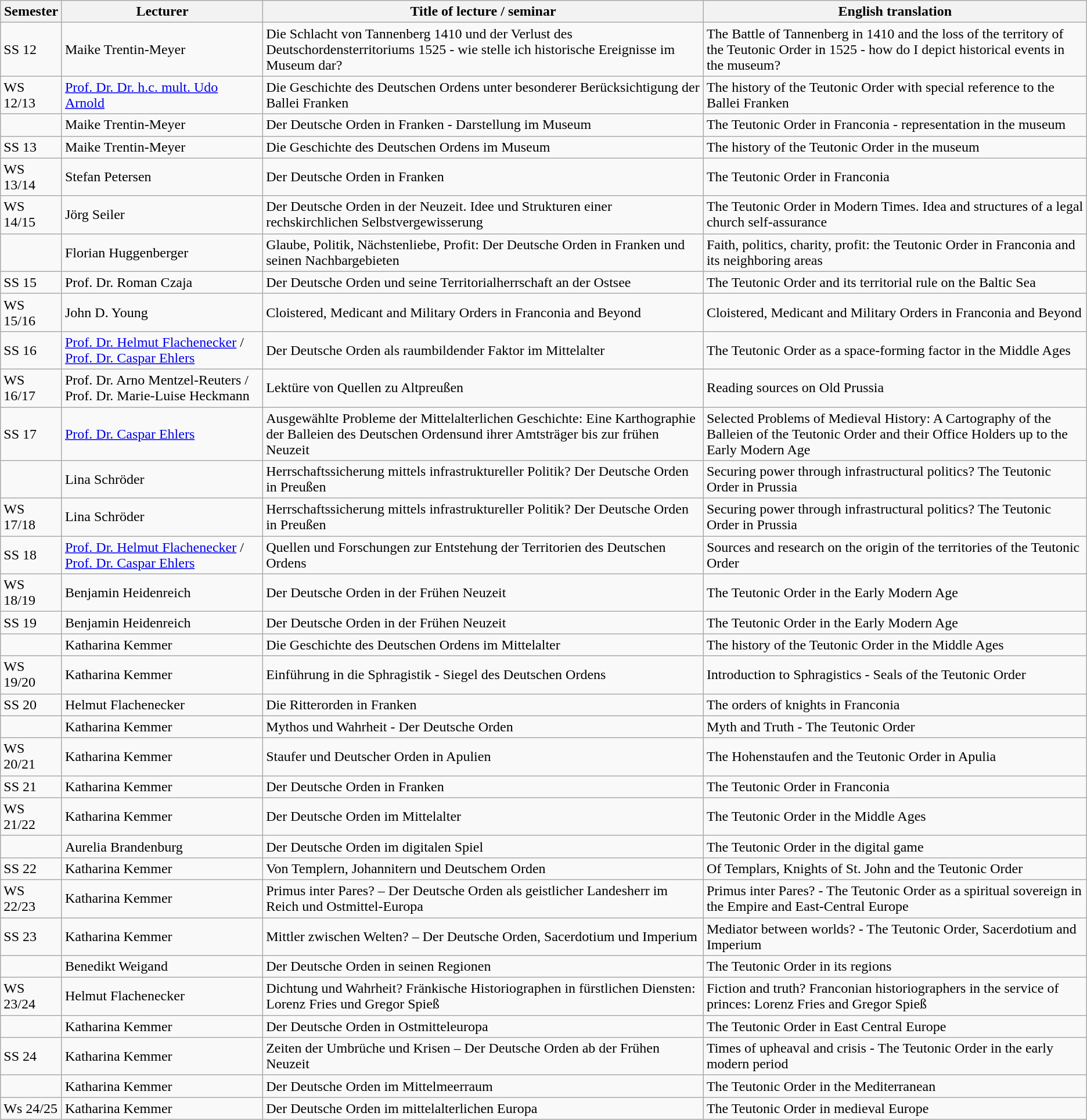<table class="wikitable mw-collapsible mw-collapsed">
<tr>
<th scope="col">Semester</th>
<th scope="col">Lecturer</th>
<th scope="col">Title of lecture / seminar</th>
<th>English translation</th>
</tr>
<tr>
<td>SS 12</td>
<td>Maike Trentin-Meyer</td>
<td>Die Schlacht von Tannenberg 1410 und der Verlust des Deutschordensterritoriums 1525 - wie stelle ich historische Ereignisse im Museum dar?</td>
<td>The Battle of Tannenberg in 1410 and the loss of the territory of the Teutonic Order in 1525 - how do I depict historical events in the museum?</td>
</tr>
<tr>
<td>WS 12/13</td>
<td><a href='#'>Prof. Dr. Dr. h.c. mult. Udo Arnold</a></td>
<td>Die Geschichte des Deutschen Ordens unter besonderer Berücksichtigung der Ballei Franken</td>
<td>The history of the Teutonic Order with special reference to the Ballei Franken</td>
</tr>
<tr>
<td></td>
<td>Maike Trentin-Meyer</td>
<td>Der Deutsche Orden in Franken - Darstellung im Museum</td>
<td>The Teutonic Order in Franconia - representation in the museum</td>
</tr>
<tr>
<td>SS 13</td>
<td>Maike Trentin-Meyer</td>
<td>Die Geschichte des Deutschen Ordens im Museum</td>
<td>The history of the Teutonic Order in the museum</td>
</tr>
<tr>
<td>WS 13/14</td>
<td>Stefan Petersen</td>
<td>Der Deutsche Orden in Franken</td>
<td>The Teutonic Order in Franconia</td>
</tr>
<tr>
<td>WS 14/15</td>
<td>Jörg Seiler</td>
<td>Der Deutsche Orden in der Neuzeit. Idee und Strukturen einer rechskirchlichen Selbstvergewisserung</td>
<td>The Teutonic Order in Modern Times. Idea and structures of a legal church self-assurance</td>
</tr>
<tr>
<td></td>
<td>Florian Huggenberger</td>
<td>Glaube, Politik, Nächstenliebe, Profit: Der Deutsche Orden in Franken und seinen Nachbargebieten</td>
<td>Faith, politics, charity, profit: the Teutonic Order in Franconia and its neighboring areas</td>
</tr>
<tr>
<td>SS 15</td>
<td>Prof. Dr. Roman Czaja</td>
<td>Der Deutsche Orden und seine Territorialherrschaft an der Ostsee</td>
<td>The Teutonic Order and its territorial rule on the Baltic Sea</td>
</tr>
<tr>
<td>WS 15/16</td>
<td>John D. Young</td>
<td>Cloistered, Medicant and Military Orders in Franconia and Beyond</td>
<td>Cloistered, Medicant and Military Orders in Franconia and Beyond</td>
</tr>
<tr>
<td>SS 16</td>
<td><a href='#'>Prof. Dr. Helmut Flachenecker</a> / <a href='#'>Prof. Dr. Caspar Ehlers</a></td>
<td>Der Deutsche Orden als raumbildender Faktor im Mittelalter</td>
<td>The Teutonic Order as a space-forming factor in the Middle Ages</td>
</tr>
<tr>
<td>WS 16/17</td>
<td>Prof. Dr. Arno Mentzel-Reuters / Prof. Dr. Marie-Luise Heckmann</td>
<td>Lektüre von Quellen zu Altpreußen</td>
<td>Reading sources on Old Prussia</td>
</tr>
<tr>
<td>SS 17</td>
<td><a href='#'>Prof. Dr. Caspar Ehlers</a></td>
<td>Ausgewählte Probleme der Mittelalterlichen Geschichte: Eine Karthographie der Balleien des Deutschen Ordensund ihrer Amtsträger bis zur frühen Neuzeit</td>
<td>Selected Problems of Medieval History: A Cartography of the Balleien of the Teutonic Order and their Office Holders up to the Early Modern Age</td>
</tr>
<tr>
<td></td>
<td>Lina Schröder</td>
<td>Herrschaftssicherung mittels infrastruktureller Politik? Der Deutsche Orden in Preußen</td>
<td>Securing power through infrastructural politics? The Teutonic Order in Prussia</td>
</tr>
<tr>
<td>WS 17/18</td>
<td>Lina Schröder</td>
<td>Herrschaftssicherung mittels infrastruktureller Politik? Der Deutsche Orden in Preußen</td>
<td>Securing power through infrastructural politics? The Teutonic Order in Prussia</td>
</tr>
<tr>
<td>SS 18</td>
<td><a href='#'>Prof. Dr. Helmut Flachenecker</a>  / <a href='#'>Prof. Dr. Caspar Ehlers</a></td>
<td>Quellen und Forschungen zur Entstehung der Territorien des Deutschen Ordens</td>
<td>Sources and research on the origin of the territories of the Teutonic Order</td>
</tr>
<tr>
<td>WS 18/19</td>
<td>Benjamin Heidenreich</td>
<td>Der Deutsche Orden in der Frühen Neuzeit</td>
<td>The Teutonic Order in the Early Modern Age</td>
</tr>
<tr>
<td>SS 19</td>
<td>Benjamin Heidenreich</td>
<td>Der Deutsche Orden in der Frühen Neuzeit</td>
<td>The Teutonic Order in the Early Modern Age</td>
</tr>
<tr>
<td></td>
<td>Katharina Kemmer</td>
<td>Die Geschichte des Deutschen Ordens im Mittelalter</td>
<td>The history of the Teutonic Order in the Middle Ages</td>
</tr>
<tr>
<td>WS 19/20</td>
<td>Katharina Kemmer</td>
<td>Einführung in die Sphragistik - Siegel des Deutschen Ordens</td>
<td>Introduction to Sphragistics - Seals of the Teutonic Order</td>
</tr>
<tr>
<td>SS 20</td>
<td>Helmut Flachenecker</td>
<td>Die Ritterorden in Franken</td>
<td>The orders of knights in Franconia</td>
</tr>
<tr>
<td></td>
<td>Katharina Kemmer</td>
<td>Mythos und Wahrheit - Der Deutsche Orden</td>
<td>Myth and Truth - The Teutonic Order</td>
</tr>
<tr>
<td>WS 20/21</td>
<td>Katharina Kemmer</td>
<td>Staufer und Deutscher Orden in Apulien</td>
<td>The Hohenstaufen and the Teutonic Order in Apulia</td>
</tr>
<tr>
<td>SS 21</td>
<td>Katharina Kemmer</td>
<td>Der Deutsche Orden in Franken</td>
<td>The Teutonic Order in Franconia</td>
</tr>
<tr>
<td>WS 21/22</td>
<td>Katharina Kemmer</td>
<td>Der Deutsche Orden im Mittelalter</td>
<td>The Teutonic Order in the Middle Ages</td>
</tr>
<tr>
<td></td>
<td>Aurelia Brandenburg</td>
<td>Der Deutsche Orden im digitalen Spiel</td>
<td>The Teutonic Order in the digital game</td>
</tr>
<tr>
<td>SS 22</td>
<td>Katharina Kemmer</td>
<td>Von Templern, Johannitern und Deutschem Orden</td>
<td>Of Templars, Knights of St. John and the Teutonic Order</td>
</tr>
<tr>
<td>WS 22/23</td>
<td>Katharina Kemmer</td>
<td>Primus inter Pares? – Der Deutsche Orden als geistlicher Landesherr im Reich und Ostmittel-Europa</td>
<td>Primus inter Pares? - The Teutonic Order as a spiritual sovereign in the Empire and East-Central Europe</td>
</tr>
<tr>
<td>SS 23</td>
<td>Katharina Kemmer</td>
<td>Mittler zwischen Welten? – Der Deutsche Orden, Sacerdotium und Imperium</td>
<td>Mediator between worlds? - The Teutonic Order, Sacerdotium and Imperium</td>
</tr>
<tr>
<td></td>
<td>Benedikt Weigand</td>
<td>Der Deutsche Orden in seinen Regionen</td>
<td>The Teutonic Order in its regions</td>
</tr>
<tr>
<td>WS 23/24</td>
<td>Helmut Flachenecker</td>
<td>Dichtung und Wahrheit? Fränkische Historiographen in fürstlichen Diensten: Lorenz Fries und Gregor Spieß</td>
<td>Fiction and truth? Franconian historiographers in the service of princes: Lorenz Fries and Gregor Spieß</td>
</tr>
<tr>
<td></td>
<td>Katharina Kemmer</td>
<td>Der Deutsche Orden in Ostmitteleuropa</td>
<td>The Teutonic Order in East Central Europe</td>
</tr>
<tr>
<td>SS 24</td>
<td>Katharina Kemmer</td>
<td>Zeiten der Umbrüche und Krisen – Der Deutsche Orden ab der Frühen Neuzeit</td>
<td>Times of upheaval and crisis - The Teutonic Order in the early modern period</td>
</tr>
<tr>
<td></td>
<td>Katharina Kemmer</td>
<td>Der Deutsche Orden im Mittelmeerraum</td>
<td>The Teutonic Order in the Mediterranean</td>
</tr>
<tr>
<td>Ws 24/25</td>
<td>Katharina Kemmer</td>
<td>Der Deutsche Orden im mittelalterlichen Europa</td>
<td>The Teutonic Order in medieval Europe</td>
</tr>
</table>
